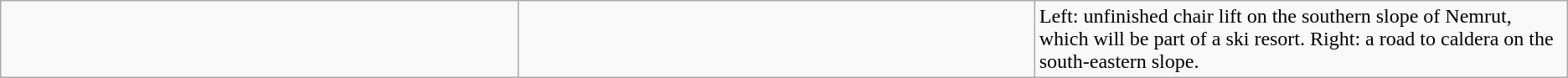<table class="wikitable" style="text-align:center">
<tr>
<td width="33%"></td>
<td width="33%"></td>
<td align="left">Left: unfinished chair lift on the southern slope of Nemrut, which will be part of a ski resort. Right: a road to caldera on the south-eastern slope.</td>
</tr>
</table>
